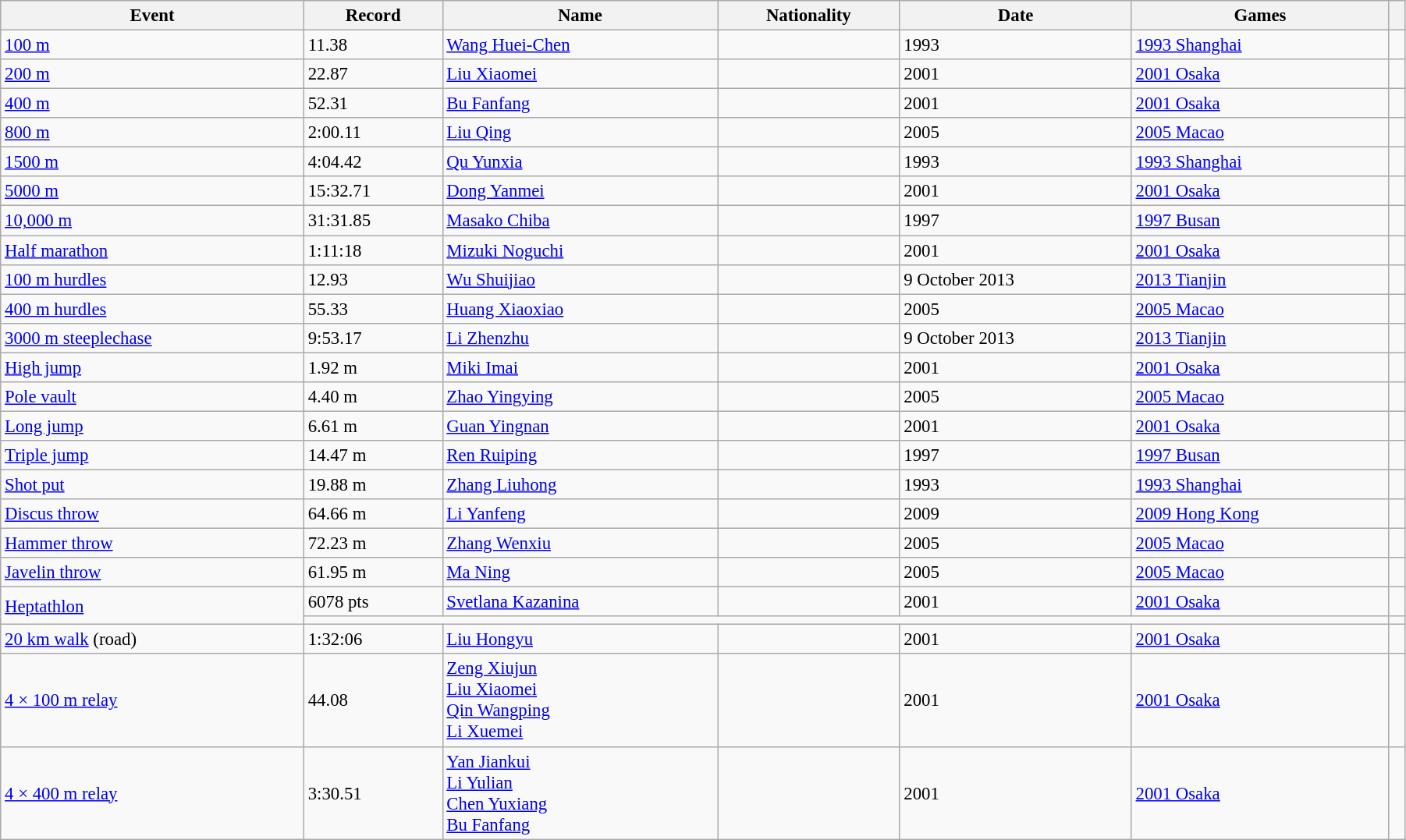<table class="wikitable" style="font-size:95%; width: 95%;">
<tr>
<th>Event</th>
<th>Record</th>
<th>Name</th>
<th>Nationality</th>
<th>Date</th>
<th>Games</th>
<th></th>
</tr>
<tr>
<td><a href='#'>100 m</a></td>
<td>11.38</td>
<td><a href='#'>Wang Huei-Chen</a></td>
<td></td>
<td>1993</td>
<td><a href='#'>1993 Shanghai</a></td>
<td></td>
</tr>
<tr>
<td><a href='#'>200 m</a></td>
<td>22.87</td>
<td><a href='#'>Liu Xiaomei</a></td>
<td></td>
<td>2001</td>
<td><a href='#'>2001 Osaka</a></td>
<td></td>
</tr>
<tr>
<td><a href='#'>400 m</a></td>
<td>52.31</td>
<td><a href='#'>Bu Fanfang</a></td>
<td></td>
<td>2001</td>
<td><a href='#'>2001 Osaka</a></td>
<td></td>
</tr>
<tr>
<td><a href='#'>800 m</a></td>
<td>2:00.11</td>
<td><a href='#'>Liu Qing</a></td>
<td></td>
<td>2005</td>
<td><a href='#'>2005 Macao</a></td>
<td></td>
</tr>
<tr>
<td><a href='#'>1500 m</a></td>
<td>4:04.42</td>
<td><a href='#'>Qu Yunxia</a></td>
<td></td>
<td>1993</td>
<td><a href='#'>1993 Shanghai</a></td>
<td></td>
</tr>
<tr>
<td><a href='#'>5000 m</a></td>
<td>15:32.71</td>
<td><a href='#'>Dong Yanmei</a></td>
<td></td>
<td>2001</td>
<td><a href='#'>2001 Osaka</a></td>
<td></td>
</tr>
<tr>
<td><a href='#'>10,000 m</a></td>
<td>31:31.85</td>
<td><a href='#'>Masako Chiba</a></td>
<td></td>
<td>1997</td>
<td><a href='#'>1997 Busan</a></td>
<td></td>
</tr>
<tr>
<td><a href='#'>Half marathon</a></td>
<td>1:11:18</td>
<td><a href='#'>Mizuki Noguchi</a></td>
<td></td>
<td>2001</td>
<td><a href='#'>2001 Osaka</a></td>
<td></td>
</tr>
<tr>
<td><a href='#'>100 m hurdles</a></td>
<td>12.93</td>
<td><a href='#'>Wu Shuijiao</a></td>
<td></td>
<td>9 October 2013</td>
<td><a href='#'>2013 Tianjin</a></td>
<td></td>
</tr>
<tr>
<td><a href='#'>400 m hurdles</a></td>
<td>55.33</td>
<td><a href='#'>Huang Xiaoxiao</a></td>
<td></td>
<td>2005</td>
<td><a href='#'>2005 Macao</a></td>
<td></td>
</tr>
<tr>
<td><a href='#'>3000 m steeplechase</a></td>
<td>9:53.17</td>
<td><a href='#'>Li Zhenzhu</a></td>
<td></td>
<td>9 October 2013</td>
<td><a href='#'>2013 Tianjin</a></td>
<td></td>
</tr>
<tr>
<td><a href='#'>High jump</a></td>
<td>1.92 m</td>
<td><a href='#'>Miki Imai</a></td>
<td></td>
<td>2001</td>
<td><a href='#'>2001 Osaka</a></td>
<td></td>
</tr>
<tr>
<td><a href='#'>Pole vault</a></td>
<td>4.40 m</td>
<td><a href='#'>Zhao Yingying</a></td>
<td></td>
<td>2005</td>
<td><a href='#'>2005 Macao</a></td>
<td></td>
</tr>
<tr>
<td><a href='#'>Long jump</a></td>
<td>6.61 m</td>
<td><a href='#'>Guan Yingnan</a></td>
<td></td>
<td>2001</td>
<td><a href='#'>2001 Osaka</a></td>
<td></td>
</tr>
<tr>
<td><a href='#'>Triple jump</a></td>
<td>14.47 m</td>
<td><a href='#'>Ren Ruiping</a></td>
<td></td>
<td>1997</td>
<td><a href='#'>1997 Busan</a></td>
<td></td>
</tr>
<tr>
<td><a href='#'>Shot put</a></td>
<td>19.88 m</td>
<td><a href='#'>Zhang Liuhong</a></td>
<td></td>
<td>1993</td>
<td><a href='#'>1993 Shanghai</a></td>
<td></td>
</tr>
<tr>
<td><a href='#'>Discus throw</a></td>
<td>64.66 m</td>
<td><a href='#'>Li Yanfeng</a></td>
<td></td>
<td>2009</td>
<td><a href='#'>2009 Hong Kong</a></td>
<td></td>
</tr>
<tr>
<td><a href='#'>Hammer throw</a></td>
<td>72.23 m</td>
<td><a href='#'>Zhang Wenxiu</a></td>
<td></td>
<td>2005</td>
<td><a href='#'>2005 Macao</a></td>
<td></td>
</tr>
<tr>
<td><a href='#'>Javelin throw</a></td>
<td>61.95 m</td>
<td><a href='#'>Ma Ning</a></td>
<td></td>
<td>2005</td>
<td><a href='#'>2005 Macao</a></td>
<td></td>
</tr>
<tr>
<td rowspan=2><a href='#'>Heptathlon</a></td>
<td>6078 pts</td>
<td><a href='#'>Svetlana Kazanina</a></td>
<td></td>
<td>2001</td>
<td><a href='#'>2001 Osaka</a></td>
<td></td>
</tr>
<tr>
<td colspan=5></td>
<td></td>
</tr>
<tr>
<td><a href='#'>20 km walk</a> (road)</td>
<td>1:32:06</td>
<td><a href='#'>Liu Hongyu</a></td>
<td></td>
<td>2001</td>
<td><a href='#'>2001 Osaka</a></td>
<td></td>
</tr>
<tr>
<td><a href='#'>4 × 100 m relay</a></td>
<td>44.08</td>
<td><a href='#'>Zeng Xiujun</a><br><a href='#'>Liu Xiaomei</a><br><a href='#'>Qin Wangping</a><br><a href='#'>Li Xuemei</a></td>
<td></td>
<td>2001</td>
<td><a href='#'>2001 Osaka</a></td>
<td></td>
</tr>
<tr>
<td><a href='#'>4 × 400 m relay</a></td>
<td>3:30.51</td>
<td><a href='#'>Yan Jiankui</a><br><a href='#'>Li Yulian</a><br><a href='#'>Chen Yuxiang</a><br><a href='#'>Bu Fanfang</a></td>
<td></td>
<td>2001</td>
<td><a href='#'>2001 Osaka</a></td>
<td></td>
</tr>
</table>
